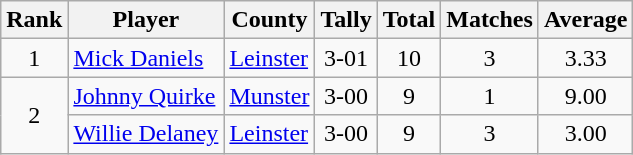<table class="wikitable">
<tr>
<th>Rank</th>
<th>Player</th>
<th>County</th>
<th>Tally</th>
<th>Total</th>
<th>Matches</th>
<th>Average</th>
</tr>
<tr>
<td rowspan=1 align=center>1</td>
<td><a href='#'>Mick Daniels</a></td>
<td><a href='#'>Leinster</a></td>
<td align=center>3-01</td>
<td align=center>10</td>
<td align=center>3</td>
<td align=center>3.33</td>
</tr>
<tr>
<td rowspan=2 align=center>2</td>
<td><a href='#'>Johnny Quirke</a></td>
<td><a href='#'>Munster</a></td>
<td align=center>3-00</td>
<td align=center>9</td>
<td align=center>1</td>
<td align=center>9.00</td>
</tr>
<tr>
<td><a href='#'>Willie Delaney</a></td>
<td><a href='#'>Leinster</a></td>
<td align=center>3-00</td>
<td align=center>9</td>
<td align=center>3</td>
<td align=center>3.00</td>
</tr>
</table>
